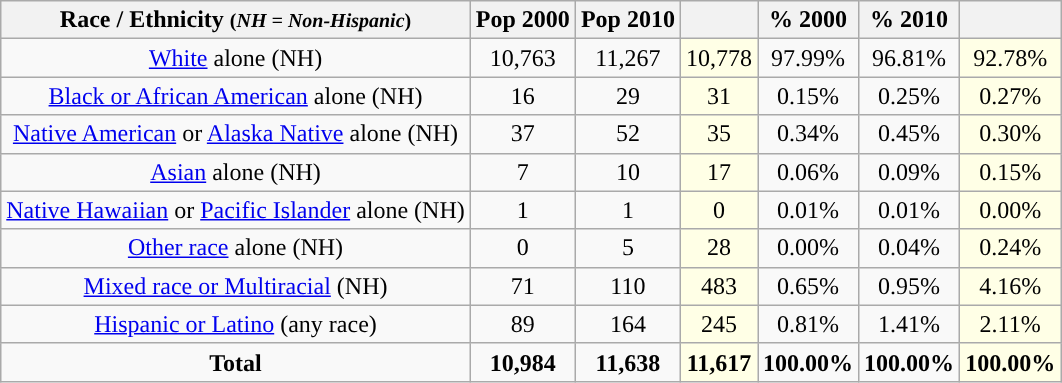<table class="wikitable" style="text-align:center;">
<tr>
<th>Race / Ethnicity <small>(<em>NH = Non-Hispanic</em>)</small></th>
<th>Pop 2000</th>
<th>Pop 2010</th>
<th></th>
<th>% 2000</th>
<th>% 2010</th>
<th></th>
</tr>
<tr>
<td><a href='#'>White</a> alone (NH)</td>
<td>10,763</td>
<td>11,267</td>
<td style='background: #ffffe6;'>10,778</td>
<td>97.99%</td>
<td>96.81%</td>
<td style='background: #ffffe6;'>92.78%</td>
</tr>
<tr>
<td><a href='#'>Black or African American</a> alone (NH)</td>
<td>16</td>
<td>29</td>
<td style='background: #ffffe6;'>31</td>
<td>0.15%</td>
<td>0.25%</td>
<td style='background: #ffffe6;'>0.27%</td>
</tr>
<tr>
<td><a href='#'>Native American</a> or <a href='#'>Alaska Native</a> alone (NH)</td>
<td>37</td>
<td>52</td>
<td style='background: #ffffe6;'>35</td>
<td>0.34%</td>
<td>0.45%</td>
<td style='background: #ffffe6;'>0.30%</td>
</tr>
<tr>
<td><a href='#'>Asian</a> alone (NH)</td>
<td>7</td>
<td>10</td>
<td style='background: #ffffe6;'>17</td>
<td>0.06%</td>
<td>0.09%</td>
<td style='background: #ffffe6;'>0.15%</td>
</tr>
<tr>
<td><a href='#'>Native Hawaiian</a> or <a href='#'>Pacific Islander</a> alone (NH)</td>
<td>1</td>
<td>1</td>
<td style='background: #ffffe6;'>0</td>
<td>0.01%</td>
<td>0.01%</td>
<td style='background: #ffffe6;'>0.00%</td>
</tr>
<tr>
<td><a href='#'>Other race</a> alone (NH)</td>
<td>0</td>
<td>5</td>
<td style='background: #ffffe6;'>28</td>
<td>0.00%</td>
<td>0.04%</td>
<td style='background: #ffffe6;'>0.24%</td>
</tr>
<tr>
<td><a href='#'>Mixed race or Multiracial</a> (NH)</td>
<td>71</td>
<td>110</td>
<td style='background: #ffffe6;'>483</td>
<td>0.65%</td>
<td>0.95%</td>
<td style='background: #ffffe6;'>4.16%</td>
</tr>
<tr>
<td><a href='#'>Hispanic or Latino</a> (any race)</td>
<td>89</td>
<td>164</td>
<td style='background: #ffffe6;'>245</td>
<td>0.81%</td>
<td>1.41%</td>
<td style='background: #ffffe6;'>2.11%</td>
</tr>
<tr>
<td><strong>Total</strong></td>
<td><strong>10,984</strong></td>
<td><strong>11,638</strong></td>
<td style='background: #ffffe6;'><strong>11,617</strong></td>
<td><strong>100.00%</strong></td>
<td><strong>100.00%</strong></td>
<td style='background: #ffffe6;'><strong>100.00%</strong></td>
</tr>
</table>
